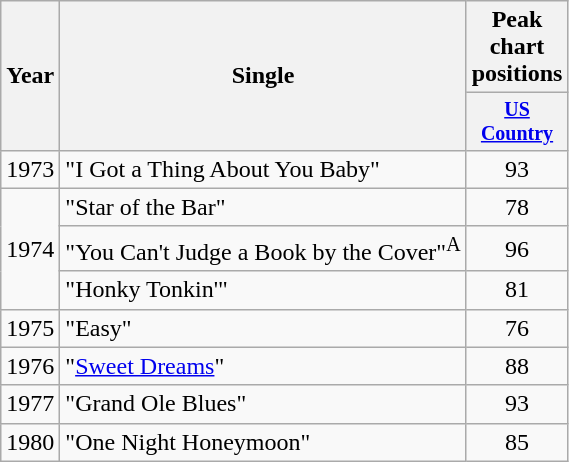<table class="wikitable" style="text-align:center;">
<tr>
<th rowspan="2">Year</th>
<th rowspan="2">Single</th>
<th colspan="1">Peak chart positions</th>
</tr>
<tr style="font-size:smaller;">
<th width="40"><a href='#'>US Country</a></th>
</tr>
<tr>
<td>1973</td>
<td align=left>"I Got a Thing About You Baby"</td>
<td>93</td>
</tr>
<tr>
<td rowspan=3>1974</td>
<td align=left>"Star of the Bar"</td>
<td>78</td>
</tr>
<tr>
<td align=left>"You Can't Judge a Book by the Cover"<sup>A</sup></td>
<td>96</td>
</tr>
<tr>
<td align=left>"Honky Tonkin'"</td>
<td>81</td>
</tr>
<tr>
<td>1975</td>
<td align=left>"Easy"</td>
<td>76</td>
</tr>
<tr>
<td>1976</td>
<td align=left>"<a href='#'>Sweet Dreams</a>"</td>
<td>88</td>
</tr>
<tr>
<td>1977</td>
<td align=left>"Grand Ole Blues"</td>
<td>93</td>
</tr>
<tr>
<td>1980</td>
<td align=left>"One Night Honeymoon"</td>
<td>85</td>
</tr>
</table>
